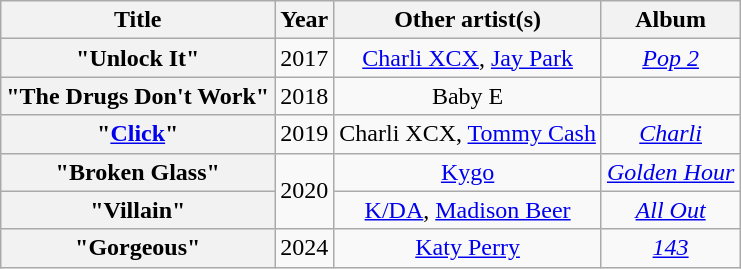<table class="wikitable plainrowheaders" style="text-align:center;">
<tr>
<th>Title</th>
<th>Year</th>
<th>Other artist(s)</th>
<th>Album</th>
</tr>
<tr>
<th scope="row">"Unlock It"</th>
<td>2017</td>
<td><a href='#'>Charli XCX</a>, <a href='#'>Jay Park</a></td>
<td><em><a href='#'>Pop 2</a></em></td>
</tr>
<tr>
<th scope="row">"The Drugs Don't Work"</th>
<td>2018</td>
<td>Baby E</td>
<td></td>
</tr>
<tr>
<th scope="row">"<a href='#'>Click</a>"</th>
<td>2019</td>
<td>Charli XCX, <a href='#'>Tommy Cash</a></td>
<td><em><a href='#'>Charli</a></em></td>
</tr>
<tr>
<th scope="row">"Broken Glass"</th>
<td rowspan="2">2020</td>
<td><a href='#'>Kygo</a></td>
<td><em><a href='#'>Golden Hour</a></em></td>
</tr>
<tr>
<th scope="row">"Villain"</th>
<td><a href='#'>K/DA</a>, <a href='#'>Madison Beer</a></td>
<td><em><a href='#'>All Out</a></em></td>
</tr>
<tr>
<th scope="row">"Gorgeous"</th>
<td rowspan="2">2024</td>
<td><a href='#'>Katy Perry</a></td>
<td><em><a href='#'>143</a></em></td>
</tr>
</table>
